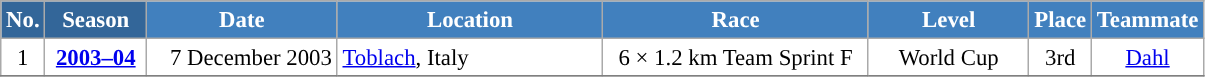<table class="wikitable sortable" style="font-size:95%; text-align:center; border:grey solid 1px; border-collapse:collapse; background:#ffffff;">
<tr style="background:#efefef;">
<th style="background-color:#369; color:white;">No.</th>
<th style="background-color:#369; color:white;">Season</th>
<th style="background-color:#4180be; color:white; width:120px;">Date</th>
<th style="background-color:#4180be; color:white; width:170px;">Location</th>
<th style="background-color:#4180be; color:white; width:170px;">Race</th>
<th style="background-color:#4180be; color:white; width:100px;">Level</th>
<th style="background-color:#4180be; color:white;">Place</th>
<th style="background-color:#4180be; color:white;">Teammate</th>
</tr>
<tr>
<td align=center>1</td>
<td rowspan=1 align=center><strong> <a href='#'>2003–04</a> </strong></td>
<td align=right>7 December 2003</td>
<td align=left> <a href='#'>Toblach</a>, Italy</td>
<td>6 × 1.2 km Team Sprint F</td>
<td>World Cup</td>
<td>3rd</td>
<td><a href='#'>Dahl</a></td>
</tr>
<tr>
</tr>
</table>
